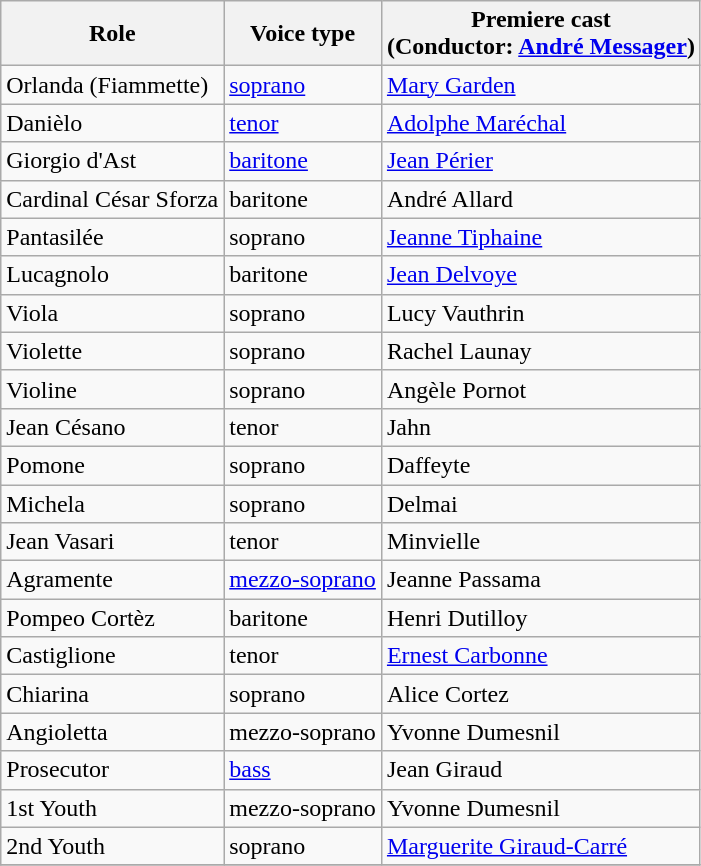<table class="wikitable">
<tr>
<th>Role</th>
<th>Voice type</th>
<th>Premiere cast<br>(Conductor: <a href='#'>André Messager</a>)</th>
</tr>
<tr>
<td>Orlanda (Fiammette)</td>
<td><a href='#'>soprano</a></td>
<td><a href='#'>Mary Garden</a></td>
</tr>
<tr>
<td>Danièlo</td>
<td><a href='#'>tenor</a></td>
<td><a href='#'>Adolphe Maréchal</a></td>
</tr>
<tr>
<td>Giorgio d'Ast</td>
<td><a href='#'>baritone</a></td>
<td><a href='#'>Jean Périer</a></td>
</tr>
<tr>
<td>Cardinal César Sforza</td>
<td>baritone</td>
<td>André Allard</td>
</tr>
<tr>
<td>Pantasilée</td>
<td>soprano</td>
<td><a href='#'>Jeanne Tiphaine</a></td>
</tr>
<tr>
<td>Lucagnolo</td>
<td>baritone</td>
<td><a href='#'>Jean Delvoye</a></td>
</tr>
<tr>
<td>Viola</td>
<td>soprano</td>
<td>Lucy Vauthrin</td>
</tr>
<tr>
<td>Violette</td>
<td>soprano</td>
<td>Rachel Launay</td>
</tr>
<tr>
<td>Violine</td>
<td>soprano</td>
<td>Angèle Pornot</td>
</tr>
<tr>
<td>Jean Césano</td>
<td>tenor</td>
<td>Jahn</td>
</tr>
<tr>
<td>Pomone</td>
<td>soprano</td>
<td>Daffeyte</td>
</tr>
<tr>
<td>Michela</td>
<td>soprano</td>
<td>Delmai</td>
</tr>
<tr>
<td>Jean Vasari</td>
<td>tenor</td>
<td>Minvielle</td>
</tr>
<tr>
<td>Agramente</td>
<td><a href='#'>mezzo-soprano</a></td>
<td>Jeanne Passama</td>
</tr>
<tr>
<td>Pompeo Cortèz</td>
<td>baritone</td>
<td>Henri Dutilloy</td>
</tr>
<tr>
<td>Castiglione</td>
<td>tenor</td>
<td><a href='#'>Ernest Carbonne</a></td>
</tr>
<tr>
<td>Chiarina</td>
<td>soprano</td>
<td>Alice Cortez</td>
</tr>
<tr>
<td>Angioletta</td>
<td>mezzo-soprano</td>
<td>Yvonne Dumesnil</td>
</tr>
<tr>
<td>Prosecutor</td>
<td><a href='#'>bass</a></td>
<td>Jean Giraud</td>
</tr>
<tr>
<td>1st Youth</td>
<td>mezzo-soprano</td>
<td>Yvonne Dumesnil</td>
</tr>
<tr>
<td>2nd Youth</td>
<td>soprano</td>
<td><a href='#'>Marguerite Giraud-Carré</a></td>
</tr>
<tr>
</tr>
</table>
